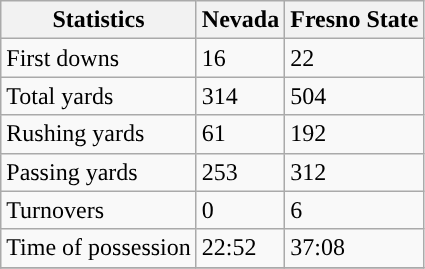<table class="wikitable">
<tr>
<th>Statistics</th>
<th>Nevada</th>
<th>Fresno State</th>
</tr>
<tr>
<td>First downs</td>
<td>16</td>
<td>22</td>
</tr>
<tr>
<td>Total yards</td>
<td>314</td>
<td>504</td>
</tr>
<tr>
<td>Rushing yards</td>
<td>61</td>
<td>192</td>
</tr>
<tr>
<td>Passing yards</td>
<td>253</td>
<td>312</td>
</tr>
<tr>
<td>Turnovers</td>
<td>0</td>
<td>6</td>
</tr>
<tr>
<td>Time of possession</td>
<td>22:52</td>
<td>37:08</td>
</tr>
<tr>
</tr>
</table>
